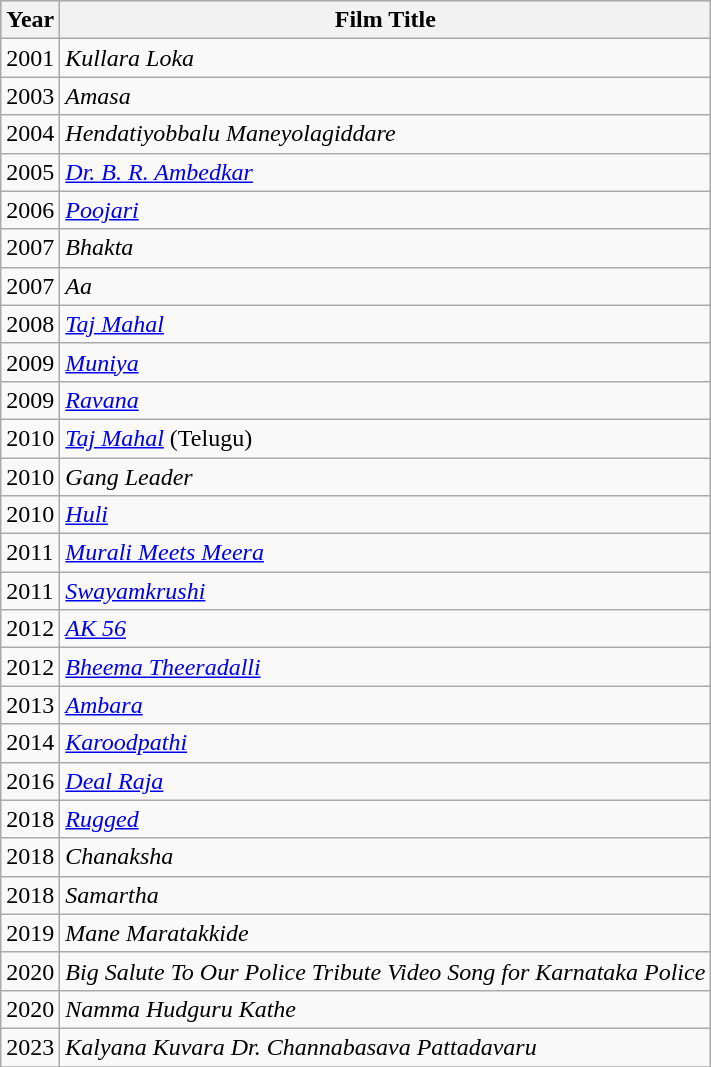<table class="wikitable">
<tr style="text-align:center; background:LightSteelBlue; width:60%;">
<th>Year</th>
<th>Film Title</th>
</tr>
<tr>
<td>2001</td>
<td><em>Kullara Loka</em></td>
</tr>
<tr>
<td>2003</td>
<td><em>Amasa</em></td>
</tr>
<tr>
<td>2004</td>
<td><em>Hendatiyobbalu Maneyolagiddare</em></td>
</tr>
<tr>
<td>2005</td>
<td><em><a href='#'>Dr. B. R. Ambedkar</a></em></td>
</tr>
<tr>
<td>2006</td>
<td><em><a href='#'>Poojari</a></em></td>
</tr>
<tr>
<td>2007</td>
<td><em>Bhakta</em></td>
</tr>
<tr>
<td>2007</td>
<td><em>Aa</em></td>
</tr>
<tr>
<td>2008</td>
<td><em><a href='#'>Taj Mahal</a></em></td>
</tr>
<tr>
<td>2009</td>
<td><em><a href='#'>Muniya</a></em></td>
</tr>
<tr>
<td>2009</td>
<td><em><a href='#'>Ravana</a></em></td>
</tr>
<tr>
<td>2010</td>
<td><em><a href='#'>Taj Mahal</a></em> (Telugu)</td>
</tr>
<tr>
<td>2010</td>
<td><em>Gang Leader</em></td>
</tr>
<tr>
<td>2010</td>
<td><em><a href='#'>Huli</a></em></td>
</tr>
<tr>
<td>2011</td>
<td><em><a href='#'>Murali Meets Meera</a></em></td>
</tr>
<tr>
<td>2011</td>
<td><em><a href='#'>Swayamkrushi</a></em></td>
</tr>
<tr>
<td>2012</td>
<td><em><a href='#'>AK 56</a></em></td>
</tr>
<tr>
<td>2012</td>
<td><em><a href='#'>Bheema Theeradalli</a></em></td>
</tr>
<tr>
<td>2013</td>
<td><em><a href='#'>Ambara</a></em></td>
</tr>
<tr>
<td>2014</td>
<td><em><a href='#'>Karoodpathi</a></em></td>
</tr>
<tr>
<td>2016</td>
<td><em><a href='#'>Deal Raja</a></em></td>
</tr>
<tr>
<td>2018</td>
<td><em><a href='#'>Rugged</a></em></td>
</tr>
<tr>
<td>2018</td>
<td><em>Chanaksha</em></td>
</tr>
<tr>
<td>2018</td>
<td><em>Samartha</em></td>
</tr>
<tr>
<td>2019</td>
<td><em>Mane Maratakkide</em></td>
</tr>
<tr>
<td>2020</td>
<td><em>Big Salute To Our Police Tribute Video Song for Karnataka Police</em></td>
</tr>
<tr>
<td>2020</td>
<td><em>Namma Hudguru Kathe</em></td>
</tr>
<tr>
<td>2023</td>
<td><em>Kalyana Kuvara Dr. Channabasava Pattadavaru</em></td>
</tr>
<tr>
</tr>
</table>
